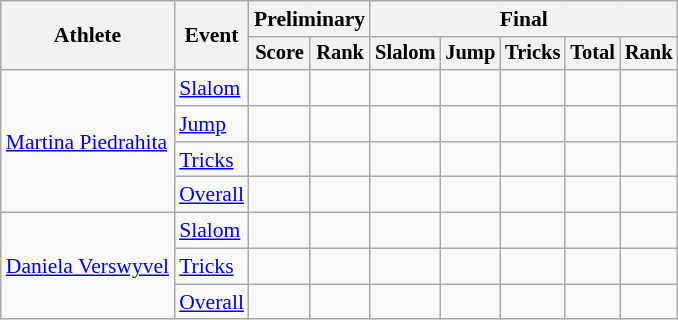<table class=wikitable style=font-size:90%;text-align:center>
<tr>
<th rowspan=2>Athlete</th>
<th rowspan=2>Event</th>
<th colspan=2>Preliminary</th>
<th colspan=5>Final</th>
</tr>
<tr style=font-size:95%>
<th>Score</th>
<th>Rank</th>
<th>Slalom</th>
<th>Jump</th>
<th>Tricks</th>
<th>Total</th>
<th>Rank</th>
</tr>
<tr>
<td align=left rowspan=4><a href='#'>Martina Piedrahita</a></td>
<td align=left><a href='#'>Slalom</a></td>
<td></td>
<td></td>
<td></td>
<td></td>
<td></td>
<td></td>
<td></td>
</tr>
<tr>
<td align=left><a href='#'>Jump</a></td>
<td></td>
<td></td>
<td></td>
<td></td>
<td></td>
<td></td>
<td></td>
</tr>
<tr>
<td align=left><a href='#'>Tricks</a></td>
<td></td>
<td></td>
<td></td>
<td></td>
<td></td>
<td></td>
<td></td>
</tr>
<tr>
<td align=left><a href='#'>Overall</a></td>
<td></td>
<td></td>
<td></td>
<td></td>
<td></td>
<td></td>
<td></td>
</tr>
<tr>
<td align=left rowspan=3><a href='#'>Daniela Verswyvel</a></td>
<td align=left><a href='#'>Slalom</a></td>
<td></td>
<td></td>
<td></td>
<td></td>
<td></td>
<td></td>
<td></td>
</tr>
<tr>
<td align=left><a href='#'>Tricks</a></td>
<td></td>
<td></td>
<td></td>
<td></td>
<td></td>
<td></td>
<td></td>
</tr>
<tr>
<td align=left><a href='#'>Overall</a></td>
<td></td>
<td></td>
<td></td>
<td></td>
<td></td>
<td></td>
<td></td>
</tr>
</table>
